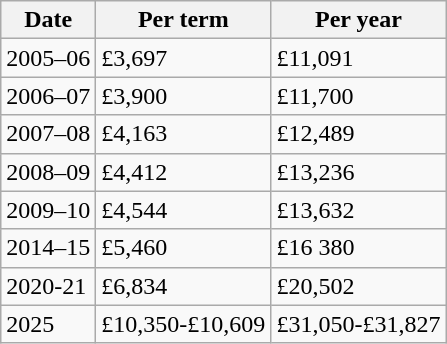<table class="wikitable" border="1">
<tr>
<th>Date</th>
<th>Per term</th>
<th>Per year</th>
</tr>
<tr>
<td>2005–06</td>
<td>£3,697</td>
<td>£11,091</td>
</tr>
<tr>
<td>2006–07</td>
<td>£3,900</td>
<td>£11,700</td>
</tr>
<tr>
<td>2007–08</td>
<td>£4,163</td>
<td>£12,489</td>
</tr>
<tr>
<td>2008–09</td>
<td>£4,412</td>
<td>£13,236</td>
</tr>
<tr>
<td>2009–10</td>
<td>£4,544</td>
<td>£13,632</td>
</tr>
<tr>
<td>2014–15</td>
<td>£5,460</td>
<td>£16 380</td>
</tr>
<tr>
<td>2020-21</td>
<td>£6,834</td>
<td>£20,502</td>
</tr>
<tr>
<td>2025</td>
<td>£10,350-£10,609</td>
<td>£31,050-£31,827</td>
</tr>
</table>
